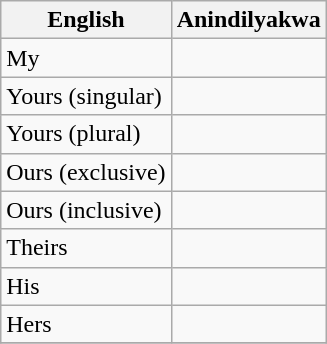<table class="wikitable" border="1">
<tr>
<th><strong>English</strong></th>
<th><strong>Anindilyakwa</strong></th>
</tr>
<tr>
<td>My</td>
<td></td>
</tr>
<tr>
<td>Yours (singular)</td>
<td></td>
</tr>
<tr>
<td>Yours (plural)</td>
<td></td>
</tr>
<tr>
<td>Ours (exclusive)</td>
<td></td>
</tr>
<tr>
<td>Ours (inclusive)</td>
<td></td>
</tr>
<tr>
<td>Theirs</td>
<td></td>
</tr>
<tr>
<td>His</td>
<td></td>
</tr>
<tr>
<td>Hers</td>
<td></td>
</tr>
<tr>
</tr>
</table>
